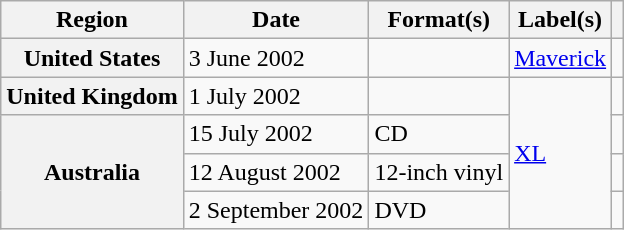<table class="wikitable plainrowheaders">
<tr>
<th scope="col">Region</th>
<th scope="col">Date</th>
<th scope="col">Format(s)</th>
<th scope="col">Label(s)</th>
<th scope="col"></th>
</tr>
<tr>
<th scope="row">United States</th>
<td>3 June 2002</td>
<td></td>
<td><a href='#'>Maverick</a></td>
<td></td>
</tr>
<tr>
<th scope="row">United Kingdom</th>
<td>1 July 2002</td>
<td></td>
<td rowspan="4"><a href='#'>XL</a></td>
<td></td>
</tr>
<tr>
<th scope="row" rowspan="3">Australia</th>
<td>15 July 2002</td>
<td>CD</td>
<td></td>
</tr>
<tr>
<td>12 August 2002</td>
<td>12-inch vinyl</td>
<td></td>
</tr>
<tr>
<td>2 September 2002</td>
<td>DVD</td>
<td></td>
</tr>
</table>
